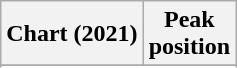<table class="wikitable sortable plainrowheaders" style="text-align:center">
<tr>
<th>Chart (2021)</th>
<th>Peak<br>position</th>
</tr>
<tr>
</tr>
<tr>
</tr>
<tr>
</tr>
</table>
